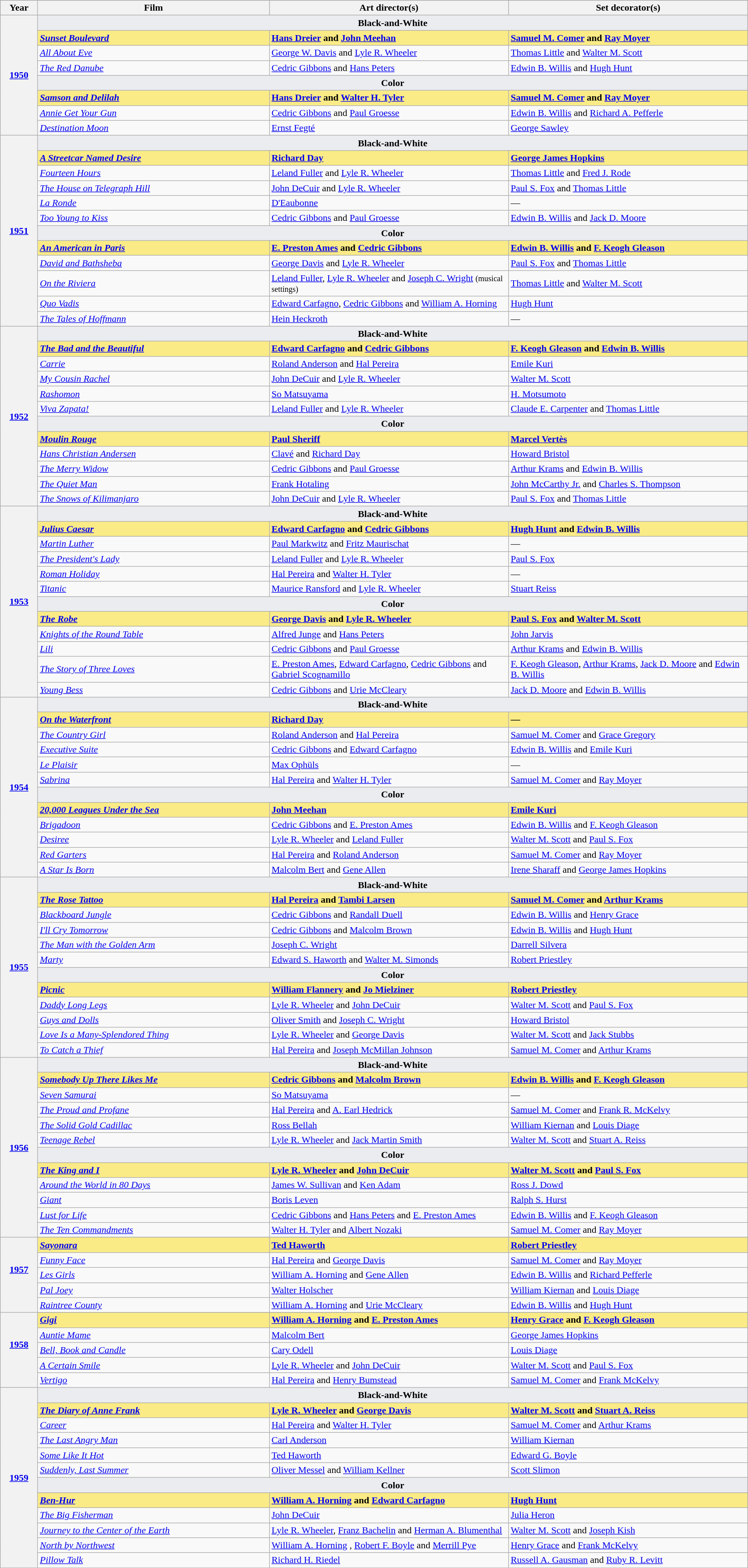<table class="wikitable" style="width:100%">
<tr bgcolor="#bebebe">
<th width="5%">Year</th>
<th width="31%">Film</th>
<th width="32%">Art director(s)</th>
<th width="32%">Set decorator(s)</th>
</tr>
<tr>
<th rowspan="8" style="text-align:center"><a href='#'>1950</a><br> </th>
<td colspan="3" style="text-align:center; background:#EBECF0"><strong>Black-and-White</strong></td>
</tr>
<tr style="background:#FAEB86">
<td><strong><em><a href='#'>Sunset Boulevard</a></em></strong></td>
<td><strong><a href='#'>Hans Dreier</a> and <a href='#'>John Meehan</a></strong></td>
<td><strong><a href='#'>Samuel M. Comer</a> and <a href='#'>Ray Moyer</a></strong></td>
</tr>
<tr>
<td><em><a href='#'>All About Eve</a></em></td>
<td><a href='#'>George W. Davis</a> and <a href='#'>Lyle R. Wheeler</a></td>
<td><a href='#'>Thomas Little</a> and <a href='#'>Walter M. Scott</a></td>
</tr>
<tr>
<td><em><a href='#'>The Red Danube</a></em></td>
<td><a href='#'>Cedric Gibbons</a> and <a href='#'>Hans Peters</a></td>
<td><a href='#'>Edwin B. Willis</a> and <a href='#'>Hugh Hunt</a></td>
</tr>
<tr>
<td colspan=3 style="text-align:center; background:#EBECF0"><strong>Color</strong></td>
</tr>
<tr style="background:#FAEB86">
<td><strong><em><a href='#'>Samson and Delilah</a></em></strong></td>
<td><strong><a href='#'>Hans Dreier</a> and <a href='#'>Walter H. Tyler</a></strong></td>
<td><strong><a href='#'>Samuel M. Comer</a> and <a href='#'>Ray Moyer</a></strong></td>
</tr>
<tr>
<td><em><a href='#'>Annie Get Your Gun</a></em></td>
<td><a href='#'>Cedric Gibbons</a> and <a href='#'>Paul Groesse</a></td>
<td><a href='#'>Edwin B. Willis</a> and <a href='#'>Richard A. Pefferle</a></td>
</tr>
<tr>
<td><em><a href='#'>Destination Moon</a></em></td>
<td><a href='#'>Ernst Fegté</a></td>
<td><a href='#'>George Sawley</a></td>
</tr>
<tr>
<th rowspan="12" style="text-align:center"><a href='#'>1951</a><br> </th>
<td colspan="3" style="text-align:center; background:#EBECF0"><strong>Black-and-White</strong></td>
</tr>
<tr style="background:#FAEB86">
<td><strong><em><a href='#'>A Streetcar Named Desire</a></em></strong></td>
<td><strong><a href='#'>Richard Day</a></strong></td>
<td><strong><a href='#'>George James Hopkins</a></strong></td>
</tr>
<tr>
<td><em><a href='#'>Fourteen Hours</a></em></td>
<td><a href='#'>Leland Fuller</a> and <a href='#'>Lyle R. Wheeler</a></td>
<td><a href='#'>Thomas Little</a> and <a href='#'>Fred J. Rode</a></td>
</tr>
<tr>
<td><em><a href='#'>The House on Telegraph Hill</a></em></td>
<td><a href='#'>John DeCuir</a> and <a href='#'>Lyle R. Wheeler</a></td>
<td><a href='#'>Paul S. Fox</a> and <a href='#'>Thomas Little</a></td>
</tr>
<tr>
<td><em><a href='#'>La Ronde</a></em></td>
<td><a href='#'>D'Eaubonne</a></td>
<td>—</td>
</tr>
<tr>
<td><em><a href='#'>Too Young to Kiss</a></em></td>
<td><a href='#'>Cedric Gibbons</a> and <a href='#'>Paul Groesse</a></td>
<td><a href='#'>Edwin B. Willis</a> and <a href='#'>Jack D. Moore</a></td>
</tr>
<tr>
<td colspan=3 style="text-align:center; background:#EBECF0"><strong>Color</strong></td>
</tr>
<tr style="background:#FAEB86">
<td><strong><em><a href='#'>An American in Paris</a></em></strong></td>
<td><strong><a href='#'>E. Preston Ames</a> and <a href='#'>Cedric Gibbons</a></strong></td>
<td><strong><a href='#'>Edwin B. Willis</a> and <a href='#'>F. Keogh Gleason</a></strong></td>
</tr>
<tr>
<td><em><a href='#'>David and Bathsheba</a></em></td>
<td><a href='#'>George Davis</a> and <a href='#'>Lyle R. Wheeler</a></td>
<td><a href='#'>Paul S. Fox</a> and <a href='#'>Thomas Little</a></td>
</tr>
<tr>
<td><em><a href='#'>On the Riviera</a></em></td>
<td><a href='#'>Leland Fuller</a>, <a href='#'>Lyle R. Wheeler</a> and <a href='#'>Joseph C. Wright</a> <small>(musical settings)</small></td>
<td><a href='#'>Thomas Little</a> and <a href='#'>Walter M. Scott</a></td>
</tr>
<tr>
<td><em><a href='#'>Quo Vadis</a></em></td>
<td><a href='#'>Edward Carfagno</a>, <a href='#'>Cedric Gibbons</a> and <a href='#'>William A. Horning</a></td>
<td><a href='#'>Hugh Hunt</a></td>
</tr>
<tr>
<td><em><a href='#'>The Tales of Hoffmann</a></em></td>
<td><a href='#'>Hein Heckroth</a></td>
<td>—</td>
</tr>
<tr>
<th rowspan="12" style="text-align:center"><a href='#'>1952</a><br> </th>
<td colspan="3" style="text-align:center; background:#EBECF0"><strong>Black-and-White</strong></td>
</tr>
<tr style="background:#FAEB86">
<td><strong><em><a href='#'>The Bad and the Beautiful</a></em></strong></td>
<td><strong><a href='#'>Edward Carfagno</a> and <a href='#'>Cedric Gibbons</a></strong></td>
<td><strong><a href='#'>F. Keogh Gleason</a> and <a href='#'>Edwin B. Willis</a></strong></td>
</tr>
<tr>
<td><em><a href='#'>Carrie</a></em></td>
<td><a href='#'>Roland Anderson</a> and <a href='#'>Hal Pereira</a></td>
<td><a href='#'>Emile Kuri</a></td>
</tr>
<tr>
<td><em><a href='#'>My Cousin Rachel</a></em></td>
<td><a href='#'>John DeCuir</a> and <a href='#'>Lyle R. Wheeler</a></td>
<td><a href='#'>Walter M. Scott</a></td>
</tr>
<tr>
<td><em><a href='#'>Rashomon</a></em></td>
<td><a href='#'>So Matsuyama</a></td>
<td><a href='#'>H. Motsumoto</a></td>
</tr>
<tr>
<td><em><a href='#'>Viva Zapata!</a></em></td>
<td><a href='#'>Leland Fuller</a> and <a href='#'>Lyle R. Wheeler</a></td>
<td><a href='#'>Claude E. Carpenter</a> and <a href='#'>Thomas Little</a></td>
</tr>
<tr>
<td colspan=3 style="text-align:center; background:#EBECF0"><strong>Color</strong></td>
</tr>
<tr style="background:#FAEB86">
<td><strong><em><a href='#'>Moulin Rouge</a></em></strong></td>
<td><strong><a href='#'>Paul Sheriff</a></strong></td>
<td><strong><a href='#'>Marcel Vertès</a></strong></td>
</tr>
<tr>
<td><em><a href='#'>Hans Christian Andersen</a></em></td>
<td><a href='#'>Clavé</a> and <a href='#'>Richard Day</a></td>
<td><a href='#'>Howard Bristol</a></td>
</tr>
<tr>
<td><em><a href='#'>The Merry Widow</a></em></td>
<td><a href='#'>Cedric Gibbons</a> and <a href='#'>Paul Groesse</a></td>
<td><a href='#'>Arthur Krams</a> and <a href='#'>Edwin B. Willis</a></td>
</tr>
<tr>
<td><em><a href='#'>The Quiet Man</a></em></td>
<td><a href='#'>Frank Hotaling</a></td>
<td><a href='#'>John McCarthy Jr.</a> and <a href='#'>Charles S. Thompson</a></td>
</tr>
<tr>
<td><em><a href='#'>The Snows of Kilimanjaro</a></em></td>
<td><a href='#'>John DeCuir</a> and <a href='#'>Lyle R. Wheeler</a></td>
<td><a href='#'>Paul S. Fox</a> and <a href='#'>Thomas Little</a></td>
</tr>
<tr>
<th rowspan="12" style="text-align:center"><a href='#'>1953</a><br> </th>
<td colspan="3" style="text-align:center; background:#EBECF0"><strong>Black-and-White</strong></td>
</tr>
<tr style="background:#FAEB86">
<td><strong><em><a href='#'>Julius Caesar</a></em></strong></td>
<td><strong><a href='#'>Edward Carfagno</a> and <a href='#'>Cedric Gibbons</a></strong></td>
<td><strong><a href='#'>Hugh Hunt</a> and <a href='#'>Edwin B. Willis</a></strong></td>
</tr>
<tr>
<td><em><a href='#'>Martin Luther</a></em></td>
<td><a href='#'>Paul Markwitz</a> and <a href='#'>Fritz Maurischat</a></td>
<td>—</td>
</tr>
<tr>
<td><em><a href='#'>The President's Lady</a></em></td>
<td><a href='#'>Leland Fuller</a> and <a href='#'>Lyle R. Wheeler</a></td>
<td><a href='#'>Paul S. Fox</a></td>
</tr>
<tr>
<td><em><a href='#'>Roman Holiday</a></em></td>
<td><a href='#'>Hal Pereira</a> and <a href='#'>Walter H. Tyler</a></td>
<td>—</td>
</tr>
<tr>
<td><em><a href='#'>Titanic</a></em></td>
<td><a href='#'>Maurice Ransford</a> and <a href='#'>Lyle R. Wheeler</a></td>
<td><a href='#'>Stuart Reiss</a></td>
</tr>
<tr>
<td colspan=3 style="text-align:center; background:#EBECF0"><strong>Color</strong></td>
</tr>
<tr style="background:#FAEB86">
<td><strong><em><a href='#'>The Robe</a></em></strong></td>
<td><strong><a href='#'>George Davis</a> and <a href='#'>Lyle R. Wheeler</a></strong></td>
<td><strong><a href='#'>Paul S. Fox</a> and <a href='#'>Walter M. Scott</a></strong></td>
</tr>
<tr>
<td><em><a href='#'>Knights of the Round Table</a></em></td>
<td><a href='#'>Alfred Junge</a> and <a href='#'>Hans Peters</a></td>
<td><a href='#'>John Jarvis</a></td>
</tr>
<tr>
<td><em><a href='#'>Lili</a></em></td>
<td><a href='#'>Cedric Gibbons</a> and <a href='#'>Paul Groesse</a></td>
<td><a href='#'>Arthur Krams</a> and <a href='#'>Edwin B. Willis</a></td>
</tr>
<tr>
<td><em><a href='#'>The Story of Three Loves</a></em></td>
<td><a href='#'>E. Preston Ames</a>, <a href='#'>Edward Carfagno</a>, <a href='#'>Cedric Gibbons</a> and <a href='#'>Gabriel Scognamillo</a></td>
<td><a href='#'>F. Keogh Gleason</a>, <a href='#'>Arthur Krams</a>, <a href='#'>Jack D. Moore</a> and <a href='#'>Edwin B. Willis</a></td>
</tr>
<tr>
<td><em><a href='#'>Young Bess</a></em></td>
<td><a href='#'>Cedric Gibbons</a> and <a href='#'>Urie McCleary</a></td>
<td><a href='#'>Jack D. Moore</a> and <a href='#'>Edwin B. Willis</a></td>
</tr>
<tr>
<th rowspan="12" style="text-align:center"><a href='#'>1954</a><br> </th>
<td colspan="3" style="text-align:center; background:#EBECF0"><strong>Black-and-White</strong></td>
</tr>
<tr style="background:#FAEB86">
<td><strong><em><a href='#'>On the Waterfront</a></em></strong></td>
<td><strong><a href='#'>Richard Day</a></strong></td>
<td><strong>—</strong></td>
</tr>
<tr>
<td><em><a href='#'>The Country Girl</a></em></td>
<td><a href='#'>Roland Anderson</a> and <a href='#'>Hal Pereira</a></td>
<td><a href='#'>Samuel M. Comer</a> and <a href='#'>Grace Gregory</a></td>
</tr>
<tr>
<td><em><a href='#'>Executive Suite</a></em></td>
<td><a href='#'>Cedric Gibbons</a> and <a href='#'>Edward Carfagno</a></td>
<td><a href='#'>Edwin B. Willis</a> and <a href='#'>Emile Kuri</a></td>
</tr>
<tr>
<td><em><a href='#'>Le Plaisir</a></em></td>
<td><a href='#'>Max Ophüls</a></td>
<td>—</td>
</tr>
<tr>
<td><em><a href='#'>Sabrina</a></em></td>
<td><a href='#'>Hal Pereira</a> and <a href='#'>Walter H. Tyler</a></td>
<td><a href='#'>Samuel M. Comer</a> and <a href='#'>Ray Moyer</a></td>
</tr>
<tr>
<td colspan=3 style="text-align:center; background:#EBECF0"><strong>Color</strong></td>
</tr>
<tr style="background:#FAEB86">
<td><strong><em><a href='#'>20,000 Leagues Under the Sea</a></em></strong></td>
<td><strong><a href='#'>John Meehan</a></strong></td>
<td><strong><a href='#'>Emile Kuri</a></strong></td>
</tr>
<tr>
<td><em><a href='#'>Brigadoon</a></em></td>
<td><a href='#'>Cedric Gibbons</a> and <a href='#'>E. Preston Ames</a></td>
<td><a href='#'>Edwin B. Willis</a> and <a href='#'>F. Keogh Gleason</a></td>
</tr>
<tr>
<td><em><a href='#'>Desiree</a></em></td>
<td><a href='#'>Lyle R. Wheeler</a> and <a href='#'>Leland Fuller</a></td>
<td><a href='#'>Walter M. Scott</a> and <a href='#'>Paul S. Fox</a></td>
</tr>
<tr>
<td><em><a href='#'>Red Garters</a></em></td>
<td><a href='#'>Hal Pereira</a> and <a href='#'>Roland Anderson</a></td>
<td><a href='#'>Samuel M. Comer</a> and <a href='#'>Ray Moyer</a></td>
</tr>
<tr>
<td><em><a href='#'>A Star Is Born</a></em></td>
<td><a href='#'>Malcolm Bert</a> and <a href='#'>Gene Allen</a></td>
<td><a href='#'>Irene Sharaff</a> and <a href='#'>George James Hopkins</a></td>
</tr>
<tr>
<th rowspan="12" style="text-align:center"><a href='#'>1955</a><br> </th>
<td colspan="3" style="text-align:center; background:#EBECF0"><strong>Black-and-White</strong></td>
</tr>
<tr style="background:#FAEB86">
<td><strong><em><a href='#'>The Rose Tattoo</a></em></strong></td>
<td><strong><a href='#'>Hal Pereira</a> and <a href='#'>Tambi Larsen</a></strong></td>
<td><strong><a href='#'>Samuel M. Comer</a> and <a href='#'>Arthur Krams</a></strong></td>
</tr>
<tr>
<td><em><a href='#'>Blackboard Jungle</a></em></td>
<td><a href='#'>Cedric Gibbons</a> and <a href='#'>Randall Duell</a></td>
<td><a href='#'>Edwin B. Willis</a> and <a href='#'>Henry Grace</a></td>
</tr>
<tr>
<td><em><a href='#'>I'll Cry Tomorrow</a></em></td>
<td><a href='#'>Cedric Gibbons</a> and <a href='#'>Malcolm Brown</a></td>
<td><a href='#'>Edwin B. Willis</a> and <a href='#'>Hugh Hunt</a></td>
</tr>
<tr>
<td><em><a href='#'>The Man with the Golden Arm</a></em></td>
<td><a href='#'>Joseph C. Wright</a></td>
<td><a href='#'>Darrell Silvera</a></td>
</tr>
<tr>
<td><em><a href='#'>Marty</a></em></td>
<td><a href='#'>Edward S. Haworth</a> and <a href='#'>Walter M. Simonds</a></td>
<td><a href='#'>Robert Priestley</a></td>
</tr>
<tr>
<td colspan=3 style="text-align:center; background:#EBECF0"><strong>Color</strong></td>
</tr>
<tr style="background:#FAEB86">
<td><strong><em><a href='#'>Picnic</a></em></strong></td>
<td><strong><a href='#'>William Flannery</a> and <a href='#'>Jo Mielziner</a></strong></td>
<td><strong><a href='#'>Robert Priestley</a></strong></td>
</tr>
<tr>
<td><em><a href='#'>Daddy Long Legs</a></em></td>
<td><a href='#'>Lyle R. Wheeler</a> and <a href='#'>John DeCuir</a></td>
<td><a href='#'>Walter M. Scott</a> and <a href='#'>Paul S. Fox</a></td>
</tr>
<tr>
<td><em><a href='#'>Guys and Dolls</a></em></td>
<td><a href='#'>Oliver Smith</a> and <a href='#'>Joseph C. Wright</a></td>
<td><a href='#'>Howard Bristol</a></td>
</tr>
<tr>
<td><em><a href='#'>Love Is a Many-Splendored Thing</a></em></td>
<td><a href='#'>Lyle R. Wheeler</a> and <a href='#'>George Davis</a></td>
<td><a href='#'>Walter M. Scott</a> and <a href='#'>Jack Stubbs</a></td>
</tr>
<tr>
<td><em><a href='#'>To Catch a Thief</a></em></td>
<td><a href='#'>Hal Pereira</a> and <a href='#'>Joseph McMillan Johnson</a></td>
<td><a href='#'>Samuel M. Comer</a> and <a href='#'>Arthur Krams</a></td>
</tr>
<tr>
<th rowspan="12" style="text-align:center"><a href='#'>1956</a><br> </th>
<td colspan="3" style="text-align:center; background:#EBECF0"><strong>Black-and-White</strong></td>
</tr>
<tr style="background:#FAEB86">
<td><strong><em><a href='#'>Somebody Up There Likes Me</a></em></strong></td>
<td><strong><a href='#'>Cedric Gibbons</a> and <a href='#'>Malcolm Brown</a></strong></td>
<td><strong><a href='#'>Edwin B. Willis</a> and <a href='#'>F. Keogh Gleason</a></strong></td>
</tr>
<tr>
<td><em><a href='#'>Seven Samurai</a></em></td>
<td><a href='#'>So Matsuyama</a></td>
<td>—</td>
</tr>
<tr>
<td><em><a href='#'>The Proud and Profane</a></em></td>
<td><a href='#'>Hal Pereira</a> and <a href='#'>A. Earl Hedrick</a></td>
<td><a href='#'>Samuel M. Comer</a> and <a href='#'>Frank R. McKelvy</a></td>
</tr>
<tr>
<td><em><a href='#'>The Solid Gold Cadillac</a></em></td>
<td><a href='#'>Ross Bellah</a></td>
<td><a href='#'>William Kiernan</a> and <a href='#'>Louis Diage</a></td>
</tr>
<tr>
<td><em><a href='#'>Teenage Rebel</a></em></td>
<td><a href='#'>Lyle R. Wheeler</a> and <a href='#'>Jack Martin Smith</a></td>
<td><a href='#'>Walter M. Scott</a> and <a href='#'>Stuart A. Reiss</a></td>
</tr>
<tr>
<td colspan=3 style="text-align:center; background:#EBECF0"><strong>Color</strong></td>
</tr>
<tr style="background:#FAEB86">
<td><strong><em><a href='#'>The King and I</a></em></strong></td>
<td><strong><a href='#'>Lyle R. Wheeler</a> and <a href='#'>John DeCuir</a></strong></td>
<td><strong><a href='#'>Walter M. Scott</a> and <a href='#'>Paul S. Fox</a></strong></td>
</tr>
<tr>
<td><em><a href='#'>Around the World in 80 Days</a></em></td>
<td><a href='#'>James W. Sullivan</a> and <a href='#'>Ken Adam</a></td>
<td><a href='#'>Ross J. Dowd</a></td>
</tr>
<tr>
<td><em><a href='#'>Giant</a></em></td>
<td><a href='#'>Boris Leven</a></td>
<td><a href='#'>Ralph S. Hurst</a></td>
</tr>
<tr>
<td><em><a href='#'>Lust for Life</a></em></td>
<td><a href='#'>Cedric Gibbons</a> and <a href='#'>Hans Peters</a> and <a href='#'>E. Preston Ames</a></td>
<td><a href='#'>Edwin B. Willis</a> and <a href='#'>F. Keogh Gleason</a></td>
</tr>
<tr>
<td><em><a href='#'>The Ten Commandments</a></em></td>
<td><a href='#'>Walter H. Tyler</a> and <a href='#'>Albert Nozaki</a></td>
<td><a href='#'>Samuel M. Comer</a> and <a href='#'>Ray Moyer</a></td>
</tr>
<tr>
<th rowspan="6" style="text-align:center"><a href='#'>1957</a><br>  <br></th>
</tr>
<tr style="background:#FAEB86">
<td><strong><em><a href='#'>Sayonara</a></em></strong></td>
<td><strong><a href='#'>Ted Haworth</a></strong></td>
<td><strong><a href='#'>Robert Priestley</a></strong></td>
</tr>
<tr>
<td><em><a href='#'>Funny Face</a></em></td>
<td><a href='#'>Hal Pereira</a> and <a href='#'>George Davis</a></td>
<td><a href='#'>Samuel M. Comer</a> and <a href='#'>Ray Moyer</a></td>
</tr>
<tr>
<td><em><a href='#'>Les Girls</a></em></td>
<td><a href='#'>William A. Horning</a> and <a href='#'>Gene Allen</a></td>
<td><a href='#'>Edwin B. Willis</a> and <a href='#'>Richard Pefferle</a></td>
</tr>
<tr>
<td><em><a href='#'>Pal Joey</a></em></td>
<td><a href='#'>Walter Holscher</a></td>
<td><a href='#'>William Kiernan</a> and <a href='#'>Louis Diage</a></td>
</tr>
<tr>
<td><em><a href='#'>Raintree County</a></em></td>
<td><a href='#'>William A. Horning</a> and <a href='#'>Urie McCleary</a></td>
<td><a href='#'>Edwin B. Willis</a> and <a href='#'>Hugh Hunt</a></td>
</tr>
<tr>
<th rowspan="6" style="text-align:center"><a href='#'>1958</a><br>  <br></th>
</tr>
<tr style="background:#FAEB86">
<td><strong><em><a href='#'>Gigi</a></em></strong></td>
<td><strong><a href='#'>William A. Horning</a>  and <a href='#'>E. Preston Ames</a></strong></td>
<td><strong><a href='#'>Henry Grace</a> and <a href='#'>F. Keogh Gleason</a></strong></td>
</tr>
<tr>
<td><em><a href='#'>Auntie Mame</a></em></td>
<td><a href='#'>Malcolm Bert</a></td>
<td><a href='#'>George James Hopkins</a></td>
</tr>
<tr>
<td><em><a href='#'>Bell, Book and Candle</a></em></td>
<td><a href='#'>Cary Odell</a></td>
<td><a href='#'>Louis Diage</a></td>
</tr>
<tr>
<td><em><a href='#'>A Certain Smile</a></em></td>
<td><a href='#'>Lyle R. Wheeler</a> and <a href='#'>John DeCuir</a></td>
<td><a href='#'>Walter M. Scott</a> and <a href='#'>Paul S. Fox</a></td>
</tr>
<tr>
<td><em><a href='#'>Vertigo</a></em></td>
<td><a href='#'>Hal Pereira</a> and <a href='#'>Henry Bumstead</a></td>
<td><a href='#'>Samuel M. Comer</a> and <a href='#'>Frank McKelvy</a></td>
</tr>
<tr>
<th rowspan="12" style="text-align:center"><a href='#'>1959</a><br> </th>
<td colspan="3" style="text-align:center; background:#EBECF0"><strong>Black-and-White</strong></td>
</tr>
<tr style="background:#FAEB86">
<td><strong><em><a href='#'>The Diary of Anne Frank</a></em></strong></td>
<td><strong><a href='#'>Lyle R. Wheeler</a> and <a href='#'>George Davis</a></strong></td>
<td><strong><a href='#'>Walter M. Scott</a> and <a href='#'>Stuart A. Reiss</a></strong></td>
</tr>
<tr>
<td><em><a href='#'>Career</a></em></td>
<td><a href='#'>Hal Pereira</a> and <a href='#'>Walter H. Tyler</a></td>
<td><a href='#'>Samuel M. Comer</a> and <a href='#'>Arthur Krams</a></td>
</tr>
<tr>
<td><em><a href='#'>The Last Angry Man</a></em></td>
<td><a href='#'>Carl Anderson</a></td>
<td><a href='#'>William Kiernan</a></td>
</tr>
<tr>
<td><em><a href='#'>Some Like It Hot</a></em></td>
<td><a href='#'>Ted Haworth</a></td>
<td><a href='#'>Edward G. Boyle</a></td>
</tr>
<tr>
<td><em><a href='#'>Suddenly, Last Summer</a></em></td>
<td><a href='#'>Oliver Messel</a> and <a href='#'>William Kellner</a></td>
<td><a href='#'>Scott Slimon</a></td>
</tr>
<tr>
<td colspan=3 style="text-align:center; background:#EBECF0"><strong>Color</strong></td>
</tr>
<tr style="background:#FAEB86">
<td><strong><em><a href='#'>Ben-Hur</a></em></strong></td>
<td><strong><a href='#'>William A. Horning</a>  and <a href='#'>Edward Carfagno</a></strong></td>
<td><strong><a href='#'>Hugh Hunt</a></strong></td>
</tr>
<tr>
<td><em><a href='#'>The Big Fisherman</a></em></td>
<td><a href='#'>John DeCuir</a></td>
<td><a href='#'>Julia Heron</a></td>
</tr>
<tr>
<td><em><a href='#'>Journey to the Center of the Earth</a></em></td>
<td><a href='#'>Lyle R. Wheeler</a>, <a href='#'>Franz Bachelin</a> and <a href='#'>Herman A. Blumenthal</a></td>
<td><a href='#'>Walter M. Scott</a> and <a href='#'>Joseph Kish</a></td>
</tr>
<tr>
<td><em><a href='#'>North by Northwest</a></em></td>
<td><a href='#'>William A. Horning</a> , <a href='#'>Robert F. Boyle</a> and <a href='#'>Merrill Pye</a></td>
<td><a href='#'>Henry Grace</a> and <a href='#'>Frank McKelvy</a></td>
</tr>
<tr>
<td><em><a href='#'>Pillow Talk</a></em></td>
<td><a href='#'>Richard H. Riedel</a> </td>
<td><a href='#'>Russell A. Gausman</a> and <a href='#'>Ruby R. Levitt</a></td>
</tr>
</table>
